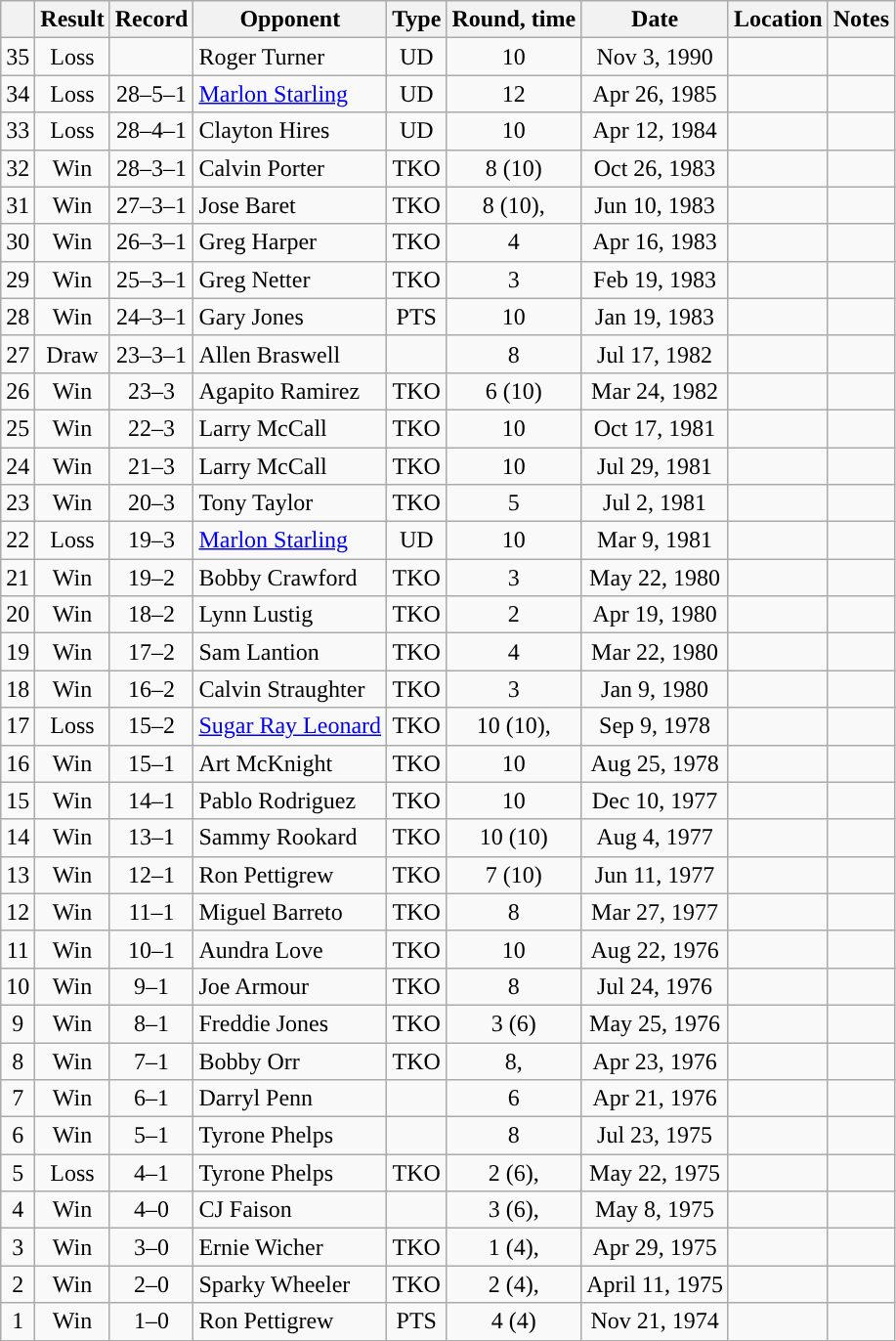<table class="wikitable" style="text-align:center">
<tr>
<th></th>
<th>Result</th>
<th>Record</th>
<th>Opponent</th>
<th>Type</th>
<th>Round, time</th>
<th>Date</th>
<th>Location</th>
<th>Notes</th>
</tr>
<tr>
<td>35</td>
<td>Loss</td>
<td></td>
<td style="text-align:left;">Roger Turner</td>
<td>UD</td>
<td>10</td>
<td>Nov 3, 1990</td>
<td style="text-align:left;"></td>
<td></td>
</tr>
<tr>
<td>34</td>
<td>Loss</td>
<td>28–5–1</td>
<td style="text-align:left;"><a href='#'>Marlon Starling</a></td>
<td>UD</td>
<td>12</td>
<td>Apr 26, 1985</td>
<td style="text-align:left;"></td>
<td style="text-align:left;"></td>
</tr>
<tr>
<td>33</td>
<td>Loss</td>
<td>28–4–1</td>
<td style="text-align:left;">Clayton Hires</td>
<td>UD</td>
<td>10</td>
<td>Apr 12, 1984</td>
<td style="text-align:left;"></td>
<td></td>
</tr>
<tr>
<td>32</td>
<td>Win</td>
<td>28–3–1</td>
<td style="text-align:left;">Calvin Porter</td>
<td>TKO</td>
<td>8 (10)</td>
<td>Oct 26, 1983</td>
<td style="text-align:left;"></td>
<td></td>
</tr>
<tr>
<td>31</td>
<td>Win</td>
<td>27–3–1</td>
<td style="text-align:left;">Jose Baret</td>
<td>TKO</td>
<td>8 (10), </td>
<td>Jun 10, 1983</td>
<td style="text-align:left;"></td>
<td></td>
</tr>
<tr>
<td>30</td>
<td>Win</td>
<td>26–3–1</td>
<td style="text-align:left;">Greg Harper</td>
<td>TKO</td>
<td>4</td>
<td>Apr 16, 1983</td>
<td style="text-align:left;"></td>
<td></td>
</tr>
<tr>
<td>29</td>
<td>Win</td>
<td>25–3–1</td>
<td style="text-align:left;">Greg Netter</td>
<td>TKO</td>
<td>3</td>
<td>Feb 19, 1983</td>
<td style="text-align:left;"></td>
<td></td>
</tr>
<tr>
<td>28</td>
<td>Win</td>
<td>24–3–1</td>
<td style="text-align:left;">Gary Jones</td>
<td>PTS</td>
<td>10</td>
<td>Jan 19, 1983</td>
<td style="text-align:left;"></td>
<td></td>
</tr>
<tr>
<td>27</td>
<td>Draw</td>
<td>23–3–1</td>
<td style="text-align:left;">Allen Braswell</td>
<td></td>
<td>8</td>
<td>Jul 17, 1982</td>
<td style="text-align:left;"></td>
<td></td>
</tr>
<tr>
<td>26</td>
<td>Win</td>
<td>23–3</td>
<td style="text-align:left;">Agapito Ramirez</td>
<td>TKO</td>
<td>6 (10)</td>
<td>Mar 24, 1982</td>
<td style="text-align:left;"></td>
<td></td>
</tr>
<tr>
<td>25</td>
<td>Win</td>
<td>22–3</td>
<td style="text-align:left;">Larry McCall</td>
<td>TKO</td>
<td>10</td>
<td>Oct 17, 1981</td>
<td style="text-align:left;"></td>
<td></td>
</tr>
<tr>
<td>24</td>
<td>Win</td>
<td>21–3</td>
<td style="text-align:left;">Larry McCall</td>
<td>TKO</td>
<td>10</td>
<td>Jul 29, 1981</td>
<td style="text-align:left;"></td>
<td></td>
</tr>
<tr>
<td>23</td>
<td>Win</td>
<td>20–3</td>
<td style="text-align:left;">Tony Taylor</td>
<td>TKO</td>
<td>5</td>
<td>Jul 2, 1981</td>
<td style="text-align:left;"></td>
<td></td>
</tr>
<tr>
<td>22</td>
<td>Loss</td>
<td>19–3</td>
<td style="text-align:left;"><a href='#'>Marlon Starling</a></td>
<td>UD</td>
<td>10</td>
<td>Mar 9, 1981</td>
<td style="text-align:left;"></td>
<td></td>
</tr>
<tr>
<td>21</td>
<td>Win</td>
<td>19–2</td>
<td style="text-align:left;">Bobby Crawford</td>
<td>TKO</td>
<td>3</td>
<td>May 22, 1980</td>
<td style="text-align:left;"></td>
<td></td>
</tr>
<tr>
<td>20</td>
<td>Win</td>
<td>18–2</td>
<td style="text-align:left;">Lynn Lustig</td>
<td>TKO</td>
<td>2</td>
<td>Apr 19, 1980</td>
<td style="text-align:left;"></td>
<td></td>
</tr>
<tr>
<td>19</td>
<td>Win</td>
<td>17–2</td>
<td style="text-align:left;">Sam Lantion</td>
<td>TKO</td>
<td>4</td>
<td>Mar 22, 1980</td>
<td style="text-align:left;"></td>
<td></td>
</tr>
<tr>
<td>18</td>
<td>Win</td>
<td>16–2</td>
<td style="text-align:left;">Calvin Straughter</td>
<td>TKO</td>
<td>3</td>
<td>Jan 9, 1980</td>
<td style="text-align:left;"></td>
<td></td>
</tr>
<tr>
<td>17</td>
<td>Loss</td>
<td>15–2</td>
<td style="text-align:left;"><a href='#'>Sugar Ray Leonard</a></td>
<td>TKO</td>
<td>10 (10), </td>
<td>Sep 9, 1978</td>
<td style="text-align:left;"></td>
<td></td>
</tr>
<tr>
<td>16</td>
<td>Win</td>
<td>15–1</td>
<td style="text-align:left;">Art McKnight</td>
<td>TKO</td>
<td>10</td>
<td>Aug 25, 1978</td>
<td style="text-align:left;"></td>
<td></td>
</tr>
<tr>
<td>15</td>
<td>Win</td>
<td>14–1</td>
<td style="text-align:left;">Pablo Rodriguez</td>
<td>TKO</td>
<td>10</td>
<td>Dec 10, 1977</td>
<td style="text-align:left;"></td>
<td></td>
</tr>
<tr>
<td>14</td>
<td>Win</td>
<td>13–1</td>
<td style="text-align:left;">Sammy Rookard</td>
<td>TKO</td>
<td>10 (10)</td>
<td>Aug 4, 1977</td>
<td style="text-align:left;"></td>
<td></td>
</tr>
<tr>
<td>13</td>
<td>Win</td>
<td>12–1</td>
<td style="text-align:left;">Ron Pettigrew</td>
<td>TKO</td>
<td>7 (10)</td>
<td>Jun 11, 1977</td>
<td style="text-align:left;"></td>
<td></td>
</tr>
<tr>
<td>12</td>
<td>Win</td>
<td>11–1</td>
<td style="text-align:left;">Miguel Barreto</td>
<td>TKO</td>
<td>8</td>
<td>Mar 27, 1977</td>
<td style="text-align:left;"></td>
<td></td>
</tr>
<tr>
<td>11</td>
<td>Win</td>
<td>10–1</td>
<td style="text-align:left;">Aundra Love</td>
<td>TKO</td>
<td>10</td>
<td>Aug 22, 1976</td>
<td style="text-align:left;"></td>
<td></td>
</tr>
<tr>
<td>10</td>
<td>Win</td>
<td>9–1</td>
<td style="text-align:left;">Joe Armour</td>
<td>TKO</td>
<td>8</td>
<td>Jul 24, 1976</td>
<td style="text-align:left;"></td>
<td></td>
</tr>
<tr>
<td>9</td>
<td>Win</td>
<td>8–1</td>
<td style="text-align:left;">Freddie Jones</td>
<td>TKO</td>
<td>3 (6)</td>
<td>May 25, 1976</td>
<td style="text-align:left;"></td>
<td></td>
</tr>
<tr>
<td>8</td>
<td>Win</td>
<td>7–1</td>
<td style="text-align:left;">Bobby Orr</td>
<td>TKO</td>
<td>8, </td>
<td>Apr 23, 1976</td>
<td style="text-align:left;"></td>
<td></td>
</tr>
<tr>
<td>7</td>
<td>Win</td>
<td>6–1</td>
<td style="text-align:left;">Darryl Penn</td>
<td></td>
<td>6</td>
<td>Apr 21, 1976</td>
<td style="text-align:left;"></td>
<td></td>
</tr>
<tr>
<td>6</td>
<td>Win</td>
<td>5–1</td>
<td style="text-align:left;">Tyrone Phelps</td>
<td></td>
<td>8</td>
<td>Jul 23, 1975</td>
<td style="text-align:left;"></td>
<td></td>
</tr>
<tr>
<td>5</td>
<td>Loss</td>
<td>4–1</td>
<td style="text-align:left;">Tyrone Phelps</td>
<td>TKO</td>
<td>2 (6), </td>
<td>May 22, 1975</td>
<td style="text-align:left;"></td>
<td></td>
</tr>
<tr>
<td>4</td>
<td>Win</td>
<td>4–0</td>
<td style="text-align:left;">CJ Faison</td>
<td></td>
<td>3 (6), </td>
<td>May 8, 1975</td>
<td style="text-align:left;"></td>
<td></td>
</tr>
<tr>
<td>3</td>
<td>Win</td>
<td>3–0</td>
<td style="text-align:left;">Ernie Wicher</td>
<td>TKO</td>
<td>1 (4), </td>
<td>Apr 29, 1975</td>
<td style="text-align:left;"></td>
<td></td>
</tr>
<tr>
<td>2</td>
<td>Win</td>
<td>2–0</td>
<td style="text-align:left;">Sparky Wheeler</td>
<td>TKO</td>
<td>2 (4), </td>
<td>April 11, 1975</td>
<td style="text-align:left;"></td>
<td></td>
</tr>
<tr>
<td>1</td>
<td>Win</td>
<td>1–0</td>
<td style="text-align:left;">Ron Pettigrew</td>
<td>PTS</td>
<td>4 (4)</td>
<td>Nov 21, 1974</td>
<td style="text-align:left;"></td>
<td></td>
</tr>
</table>
